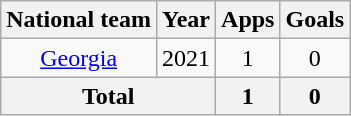<table class="wikitable" style="text-align:center">
<tr>
<th>National team</th>
<th>Year</th>
<th>Apps</th>
<th>Goals</th>
</tr>
<tr>
<td rowspan="1"><a href='#'>Georgia</a></td>
<td>2021</td>
<td>1</td>
<td>0</td>
</tr>
<tr>
<th colspan="2">Total</th>
<th>1</th>
<th>0</th>
</tr>
</table>
